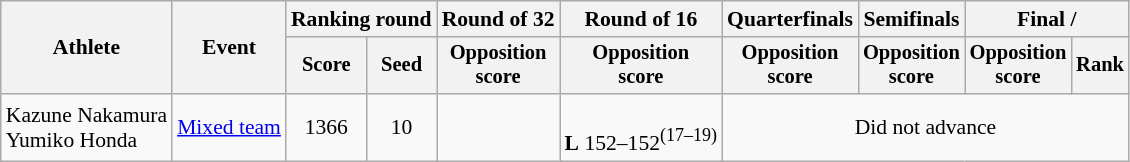<table class="wikitable" style="font-size:90%; text-align:center;">
<tr>
<th rowspan="2">Athlete</th>
<th rowspan="2">Event</th>
<th colspan="2">Ranking round</th>
<th>Round of 32</th>
<th>Round of 16</th>
<th>Quarterfinals</th>
<th>Semifinals</th>
<th colspan=2>Final / </th>
</tr>
<tr style=font-size:95%>
<th>Score</th>
<th>Seed</th>
<th>Opposition<br> score</th>
<th>Opposition<br> score</th>
<th>Opposition<br> score</th>
<th>Opposition<br> score</th>
<th>Opposition<br> score</th>
<th>Rank</th>
</tr>
<tr>
<td style="text-align:left">Kazune Nakamura<br>Yumiko Honda</td>
<td style="text-align:left"><a href='#'>Mixed team</a></td>
<td>1366</td>
<td>10</td>
<td></td>
<td><br><strong>L</strong> 152–152<sup>(17–19)</sup></td>
<td colspan=4>Did not advance</td>
</tr>
</table>
